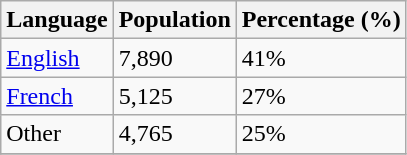<table class="wikitable">
<tr>
<th>Language</th>
<th>Population</th>
<th>Percentage (%)</th>
</tr>
<tr>
<td><a href='#'>English</a></td>
<td>7,890</td>
<td>41%</td>
</tr>
<tr>
<td><a href='#'>French</a></td>
<td>5,125</td>
<td>27%</td>
</tr>
<tr>
<td>Other</td>
<td>4,765</td>
<td>25%</td>
</tr>
<tr>
</tr>
</table>
